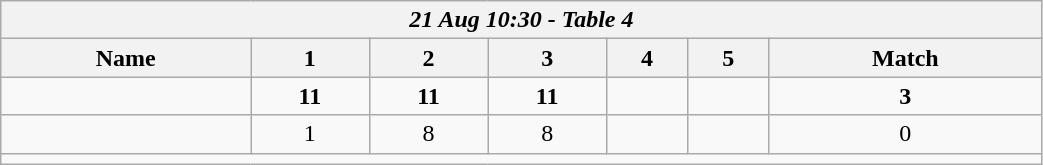<table class=wikitable style="text-align:center; width: 55%">
<tr>
<th colspan=17><em>21 Aug 10:30 - Table 4</em></th>
</tr>
<tr>
<th>Name</th>
<th>1</th>
<th>2</th>
<th>3</th>
<th>4</th>
<th>5</th>
<th>Match</th>
</tr>
<tr>
<td style="text-align:left;"><strong></strong></td>
<td><strong>11</strong></td>
<td><strong>11</strong></td>
<td><strong>11</strong></td>
<td></td>
<td></td>
<td><strong>3</strong></td>
</tr>
<tr>
<td style="text-align:left;"></td>
<td>1</td>
<td>8</td>
<td>8</td>
<td></td>
<td></td>
<td>0</td>
</tr>
<tr>
<td colspan=17></td>
</tr>
</table>
